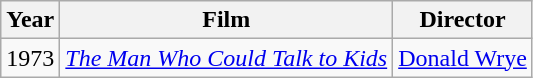<table class="wikitable">
<tr>
<th>Year</th>
<th>Film</th>
<th>Director</th>
</tr>
<tr>
<td>1973</td>
<td><em><a href='#'>The Man Who Could Talk to Kids</a></em></td>
<td><a href='#'>Donald Wrye</a></td>
</tr>
</table>
